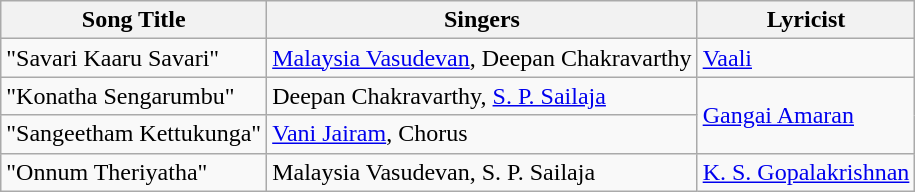<table class="wikitable">
<tr>
<th>Song Title</th>
<th>Singers</th>
<th>Lyricist</th>
</tr>
<tr>
<td>"Savari Kaaru Savari"</td>
<td><a href='#'>Malaysia Vasudevan</a>, Deepan Chakravarthy</td>
<td><a href='#'>Vaali</a></td>
</tr>
<tr>
<td>"Konatha Sengarumbu"</td>
<td>Deepan Chakravarthy, <a href='#'>S. P. Sailaja</a></td>
<td rowspan="2"><a href='#'>Gangai Amaran</a></td>
</tr>
<tr>
<td>"Sangeetham Kettukunga"</td>
<td><a href='#'>Vani Jairam</a>, Chorus</td>
</tr>
<tr>
<td>"Onnum Theriyatha"</td>
<td>Malaysia Vasudevan, S. P. Sailaja</td>
<td><a href='#'>K. S. Gopalakrishnan</a></td>
</tr>
</table>
